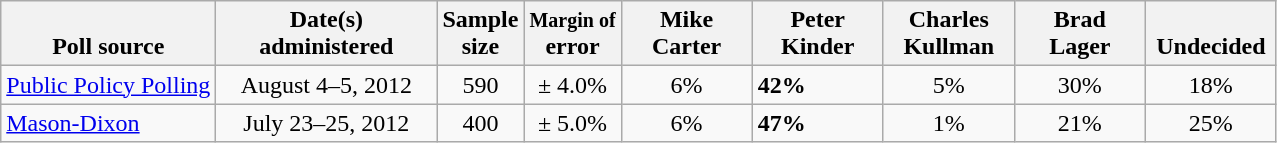<table class="wikitable">
<tr valign= bottom>
<th>Poll source</th>
<th style="width:140px;">Date(s)<br>administered</th>
<th class=small>Sample<br>size</th>
<th><small>Margin of</small><br>error</th>
<th style="width:80px;">Mike<br>Carter</th>
<th style="width:80px;">Peter<br>Kinder</th>
<th style="width:80px;">Charles<br>Kullman</th>
<th style="width:80px;">Brad<br>Lager</th>
<th style="width:80px;">Undecided</th>
</tr>
<tr>
<td><a href='#'>Public Policy Polling</a></td>
<td align=center>August 4–5, 2012</td>
<td align=center>590</td>
<td align=center>± 4.0%</td>
<td align=center>6%</td>
<td><strong>42%</strong></td>
<td align=center>5%</td>
<td align=center>30%</td>
<td align=center>18%</td>
</tr>
<tr>
<td><a href='#'>Mason-Dixon</a></td>
<td align=center>July 23–25, 2012</td>
<td align=center>400</td>
<td align=center>± 5.0%</td>
<td align=center>6%</td>
<td><strong>47%</strong></td>
<td align=center>1%</td>
<td align=center>21%</td>
<td align=center>25%</td>
</tr>
</table>
